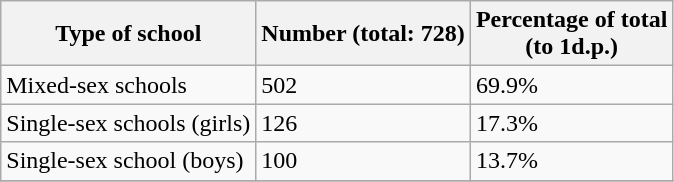<table class="wikitable">
<tr>
<th>Type of school</th>
<th>Number (total: 728)</th>
<th>Percentage of total <br> (to 1d.p.) </th>
</tr>
<tr>
<td>Mixed-sex schools</td>
<td>502</td>
<td>69.9%</td>
</tr>
<tr>
<td>Single-sex schools (girls)</td>
<td>126</td>
<td>17.3%</td>
</tr>
<tr>
<td>Single-sex school (boys)</td>
<td>100</td>
<td>13.7%</td>
</tr>
<tr>
</tr>
</table>
